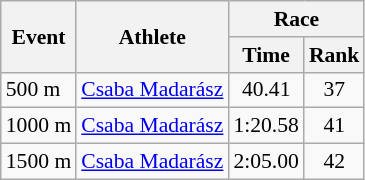<table class="wikitable" border="1" style="font-size:90%">
<tr>
<th rowspan=2>Event</th>
<th rowspan=2>Athlete</th>
<th colspan=2>Race</th>
</tr>
<tr>
<th>Time</th>
<th>Rank</th>
</tr>
<tr>
<td>500 m</td>
<td><a href='#'>Csaba Madarász</a></td>
<td align=center>40.41</td>
<td align=center>37</td>
</tr>
<tr>
<td>1000 m</td>
<td><a href='#'>Csaba Madarász</a></td>
<td align=center>1:20.58</td>
<td align=center>41</td>
</tr>
<tr>
<td>1500 m</td>
<td><a href='#'>Csaba Madarász</a></td>
<td align=center>2:05.00</td>
<td align=center>42</td>
</tr>
</table>
